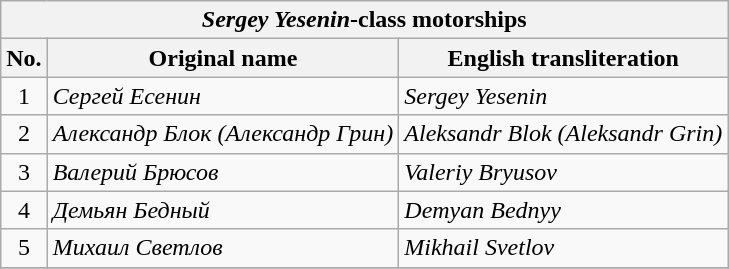<table class="wikitable" style="text-align:center">
<tr>
<th colspan="3" style="text-align:center"><em>Sergey Yesenin</em>-class motorships</th>
</tr>
<tr>
<th>No.</th>
<th align=Left>Original name</th>
<th align=Left>English transliteration</th>
</tr>
<tr>
<td>1</td>
<td align=Left><em>Сергей Есенин</em></td>
<td align=Left><em>Sergey Yesenin</em></td>
</tr>
<tr>
<td>2</td>
<td align=Left><em>Александр Блок</em> <em>(Александр Грин)</em></td>
<td align=Left><em>Aleksandr Blok</em> <em>(Aleksandr Grin)</em></td>
</tr>
<tr>
<td>3</td>
<td align=Left><em>Валерий Брюсов</em></td>
<td align=Left><em>Valeriy Bryusov</em></td>
</tr>
<tr>
<td>4</td>
<td align=Left><em>Демьян Бедный</em></td>
<td align=Left><em>Demyan Bednyy</em></td>
</tr>
<tr>
<td>5</td>
<td align=Left><em>Михаил Светлов</em></td>
<td align=Left><em>Mikhail Svetlov</em></td>
</tr>
<tr>
</tr>
</table>
